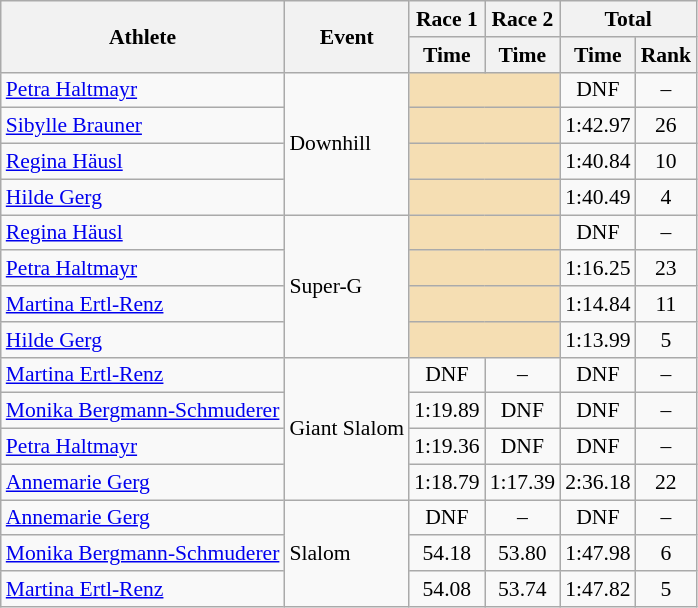<table class="wikitable" style="font-size:90%">
<tr>
<th rowspan="2">Athlete</th>
<th rowspan="2">Event</th>
<th>Race 1</th>
<th>Race 2</th>
<th colspan="2">Total</th>
</tr>
<tr>
<th>Time</th>
<th>Time</th>
<th>Time</th>
<th>Rank</th>
</tr>
<tr>
<td><a href='#'>Petra Haltmayr</a></td>
<td rowspan="4">Downhill</td>
<td colspan="2" bgcolor="wheat"></td>
<td align="center">DNF</td>
<td align="center">–</td>
</tr>
<tr>
<td><a href='#'>Sibylle Brauner</a></td>
<td colspan="2" bgcolor="wheat"></td>
<td align="center">1:42.97</td>
<td align="center">26</td>
</tr>
<tr>
<td><a href='#'>Regina Häusl</a></td>
<td colspan="2" bgcolor="wheat"></td>
<td align="center">1:40.84</td>
<td align="center">10</td>
</tr>
<tr>
<td><a href='#'>Hilde Gerg</a></td>
<td colspan="2" bgcolor="wheat"></td>
<td align="center">1:40.49</td>
<td align="center">4</td>
</tr>
<tr>
<td><a href='#'>Regina Häusl</a></td>
<td rowspan="4">Super-G</td>
<td colspan="2" bgcolor="wheat"></td>
<td align="center">DNF</td>
<td align="center">–</td>
</tr>
<tr>
<td><a href='#'>Petra Haltmayr</a></td>
<td colspan="2" bgcolor="wheat"></td>
<td align="center">1:16.25</td>
<td align="center">23</td>
</tr>
<tr>
<td><a href='#'>Martina Ertl-Renz</a></td>
<td colspan="2" bgcolor="wheat"></td>
<td align="center">1:14.84</td>
<td align="center">11</td>
</tr>
<tr>
<td><a href='#'>Hilde Gerg</a></td>
<td colspan="2" bgcolor="wheat"></td>
<td align="center">1:13.99</td>
<td align="center">5</td>
</tr>
<tr>
<td><a href='#'>Martina Ertl-Renz</a></td>
<td rowspan="4">Giant Slalom</td>
<td align="center">DNF</td>
<td align="center">–</td>
<td align="center">DNF</td>
<td align="center">–</td>
</tr>
<tr>
<td><a href='#'>Monika Bergmann-Schmuderer</a></td>
<td align="center">1:19.89</td>
<td align="center">DNF</td>
<td align="center">DNF</td>
<td align="center">–</td>
</tr>
<tr>
<td><a href='#'>Petra Haltmayr</a></td>
<td align="center">1:19.36</td>
<td align="center">DNF</td>
<td align="center">DNF</td>
<td align="center">–</td>
</tr>
<tr>
<td><a href='#'>Annemarie Gerg</a></td>
<td align="center">1:18.79</td>
<td align="center">1:17.39</td>
<td align="center">2:36.18</td>
<td align="center">22</td>
</tr>
<tr>
<td><a href='#'>Annemarie Gerg</a></td>
<td rowspan="3">Slalom</td>
<td align="center">DNF</td>
<td align="center">–</td>
<td align="center">DNF</td>
<td align="center">–</td>
</tr>
<tr>
<td><a href='#'>Monika Bergmann-Schmuderer</a></td>
<td align="center">54.18</td>
<td align="center">53.80</td>
<td align="center">1:47.98</td>
<td align="center">6</td>
</tr>
<tr>
<td><a href='#'>Martina Ertl-Renz</a></td>
<td align="center">54.08</td>
<td align="center">53.74</td>
<td align="center">1:47.82</td>
<td align="center">5</td>
</tr>
</table>
